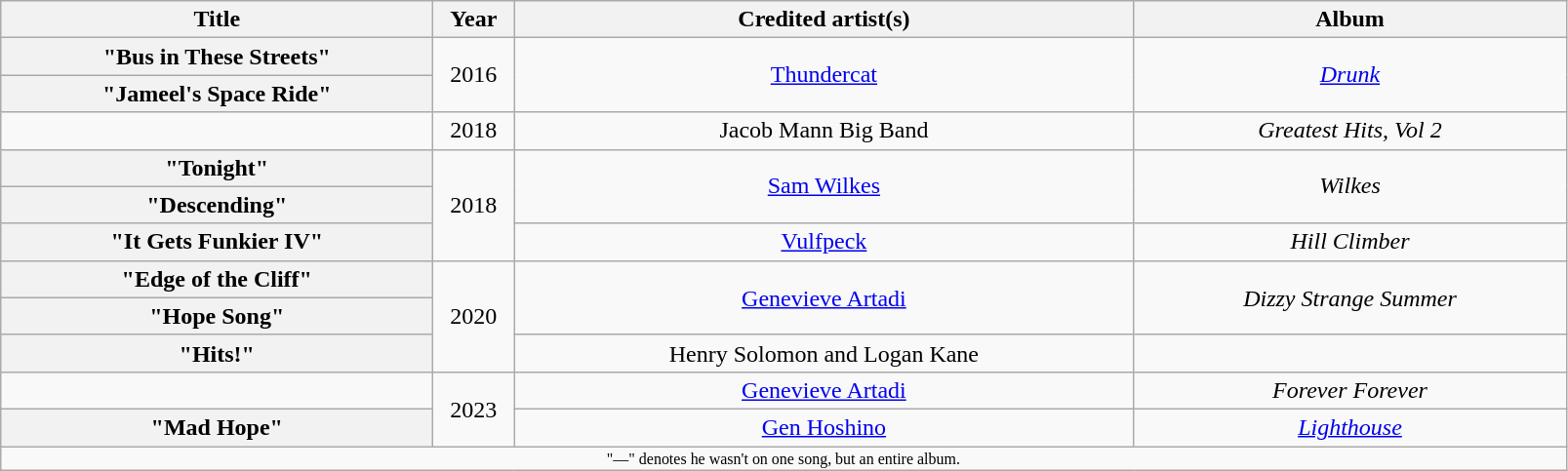<table class="wikitable plainrowheaders" style="text-align:center;">
<tr>
<th scope="col" style="width:18em;">Title</th>
<th scope="col" style="width:3em;">Year</th>
<th scope="col" style="width:26em;">Credited artist(s)</th>
<th scope="col" style="width:18em;">Album</th>
</tr>
<tr>
<th scope="row">"Bus in These Streets"</th>
<td rowspan=2>2016</td>
<td rowspan=2><a href='#'>Thundercat</a></td>
<td rowspan=2><em><a href='#'>Drunk</a></em></td>
</tr>
<tr>
<th scope="row">"Jameel's Space Ride"</th>
</tr>
<tr>
<td></td>
<td>2018</td>
<td>Jacob Mann Big Band</td>
<td><em>Greatest Hits, Vol 2</em></td>
</tr>
<tr>
<th scope="row">"Tonight"</th>
<td rowspan=3>2018</td>
<td rowspan=2><a href='#'>Sam Wilkes</a></td>
<td rowspan=2><em>Wilkes</em></td>
</tr>
<tr>
<th scope="row">"Descending"</th>
</tr>
<tr>
<th scope="row">"It Gets Funkier IV"</th>
<td><a href='#'>Vulfpeck</a><br> </td>
<td><em>Hill Climber</em></td>
</tr>
<tr>
<th scope="row">"Edge of the Cliff"</th>
<td rowspan=3>2020</td>
<td rowspan=2><a href='#'>Genevieve Artadi</a></td>
<td rowspan=2><em>Dizzy Strange Summer</em></td>
</tr>
<tr>
<th scope="row">"Hope Song"</th>
</tr>
<tr>
<th scope="row">"Hits!"</th>
<td>Henry Solomon and Logan Kane</td>
<td></td>
</tr>
<tr>
<td></td>
<td rowspan=2>2023</td>
<td><a href='#'>Genevieve Artadi</a></td>
<td><em>Forever Forever</em></td>
</tr>
<tr>
<th scope="row">"Mad Hope"</th>
<td><a href='#'>Gen Hoshino</a></td>
<td><em><a href='#'>Lighthouse</a></em></td>
</tr>
<tr>
<td colspan="11" style="font-size: 8pt">"—" denotes he wasn't on one song, but an entire album.</td>
</tr>
</table>
